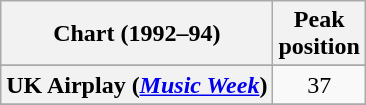<table class="wikitable sortable plainrowheaders" style="text-align:center">
<tr>
<th scope="col">Chart (1992–94)</th>
<th scope="col">Peak<br>position</th>
</tr>
<tr>
</tr>
<tr>
</tr>
<tr>
</tr>
<tr>
<th scope="row">UK Airplay (<em><a href='#'>Music Week</a></em>)</th>
<td>37</td>
</tr>
<tr>
</tr>
<tr>
</tr>
<tr>
</tr>
</table>
